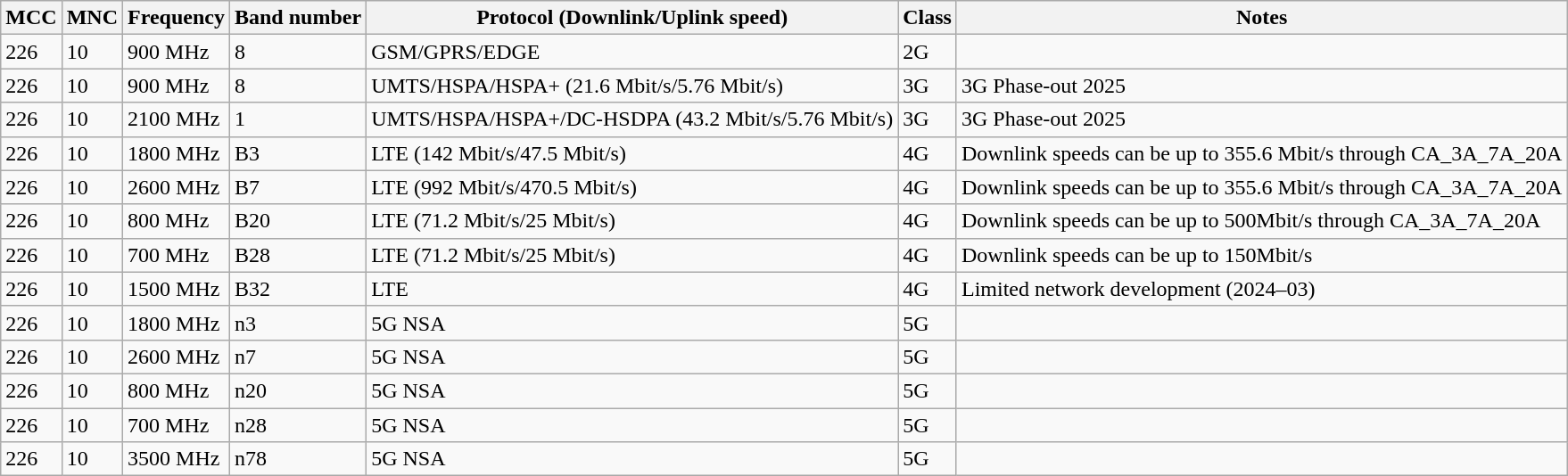<table class="wikitable sortable" border="1">
<tr>
<th>MCC</th>
<th>MNC</th>
<th>Frequency</th>
<th>Band number</th>
<th>Protocol (Downlink/Uplink speed)</th>
<th>Class</th>
<th class="unsortable">Notes</th>
</tr>
<tr>
<td>226</td>
<td>10</td>
<td>900 MHz</td>
<td>8</td>
<td>GSM/GPRS/EDGE</td>
<td>2G</td>
<td></td>
</tr>
<tr>
<td>226</td>
<td>10</td>
<td>900 MHz</td>
<td>8</td>
<td>UMTS/HSPA/HSPA+ (21.6 Mbit/s/5.76 Mbit/s)</td>
<td>3G</td>
<td>3G Phase-out 2025</td>
</tr>
<tr>
<td>226</td>
<td>10</td>
<td>2100 MHz</td>
<td>1</td>
<td>UMTS/HSPA/HSPA+/DC-HSDPA (43.2 Mbit/s/5.76 Mbit/s)</td>
<td>3G</td>
<td>3G Phase-out 2025</td>
</tr>
<tr>
<td>226</td>
<td>10</td>
<td>1800 MHz</td>
<td>B3</td>
<td>LTE (142 Mbit/s/47.5 Mbit/s)</td>
<td>4G</td>
<td>Downlink speeds can be up to 355.6 Mbit/s through CA_3A_7A_20A</td>
</tr>
<tr>
<td>226</td>
<td>10</td>
<td>2600 MHz</td>
<td>B7</td>
<td>LTE (992 Mbit/s/470.5 Mbit/s)</td>
<td>4G</td>
<td>Downlink speeds can be up to 355.6 Mbit/s through CA_3A_7A_20A</td>
</tr>
<tr>
<td>226</td>
<td>10</td>
<td>800 MHz</td>
<td>B20</td>
<td>LTE (71.2 Mbit/s/25 Mbit/s)</td>
<td>4G</td>
<td>Downlink speeds can be up to 500Mbit/s through CA_3A_7A_20A</td>
</tr>
<tr>
<td>226</td>
<td>10</td>
<td>700 MHz</td>
<td>B28</td>
<td>LTE (71.2 Mbit/s/25 Mbit/s)</td>
<td>4G</td>
<td>Downlink speeds can be up to 150Mbit/s</td>
</tr>
<tr>
<td>226</td>
<td>10</td>
<td>1500 MHz</td>
<td>B32</td>
<td>LTE</td>
<td>4G</td>
<td>Limited network development (2024–03)</td>
</tr>
<tr>
<td>226</td>
<td>10</td>
<td>1800 MHz</td>
<td>n3</td>
<td>5G NSA</td>
<td>5G</td>
<td></td>
</tr>
<tr>
<td>226</td>
<td>10</td>
<td>2600 MHz</td>
<td>n7</td>
<td>5G NSA</td>
<td>5G</td>
<td></td>
</tr>
<tr>
<td>226</td>
<td>10</td>
<td>800 MHz</td>
<td>n20</td>
<td>5G NSA</td>
<td>5G</td>
<td></td>
</tr>
<tr>
<td>226</td>
<td>10</td>
<td>700 MHz</td>
<td>n28</td>
<td>5G NSA</td>
<td>5G</td>
<td></td>
</tr>
<tr>
<td>226</td>
<td>10</td>
<td>3500 MHz</td>
<td>n78</td>
<td>5G NSA</td>
<td>5G</td>
<td></td>
</tr>
</table>
